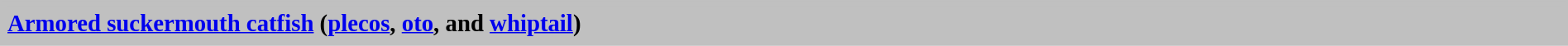<table cellspacing="4" width="100%" style="border:1px solid #C0C0C0; background:silver">
<tr>
<td height="25px" style="font-size:120%; text-align:left; background:silver"><strong><a href='#'>Armored suckermouth catfish</a> (<a href='#'>plecos</a>, <a href='#'>oto</a>, and <a href='#'>whiptail</a>)</strong></td>
</tr>
</table>
